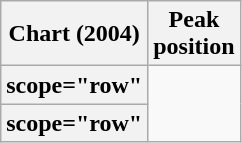<table class="wikitable sortable plainrowheaders">
<tr>
<th scope="col">Chart (2004)</th>
<th scope="col">Peak<br>position</th>
</tr>
<tr>
<th>scope="row" </th>
</tr>
<tr>
<th>scope="row" </th>
</tr>
</table>
